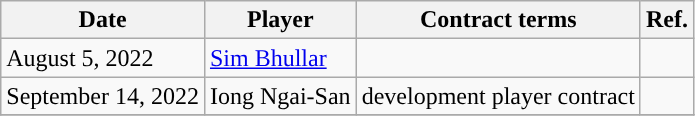<table class="wikitable">
<tr>
<th>Date</th>
<th>Player</th>
<th>Contract terms</th>
<th>Ref.</th>
</tr>
<tr>
<td>August 5, 2022</td>
<td><a href='#'>Sim Bhullar</a></td>
<td></td>
<td></td>
</tr>
<tr>
<td>September 14, 2022</td>
<td>Iong Ngai-San</td>
<td>development player contract</td>
<td></td>
</tr>
<tr>
</tr>
</table>
